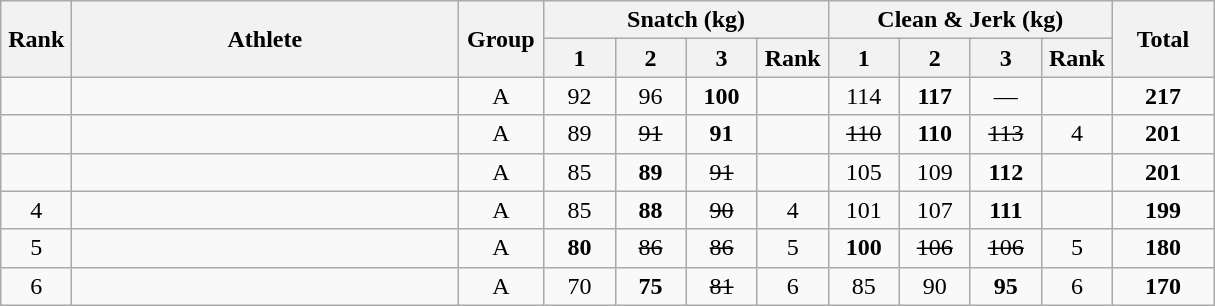<table class = "wikitable" style="text-align:center;">
<tr>
<th rowspan=2 width=40>Rank</th>
<th rowspan=2 width=250>Athlete</th>
<th rowspan=2 width=50>Group</th>
<th colspan=4>Snatch (kg)</th>
<th colspan=4>Clean & Jerk (kg)</th>
<th rowspan=2 width=60>Total</th>
</tr>
<tr>
<th width=40>1</th>
<th width=40>2</th>
<th width=40>3</th>
<th width=40>Rank</th>
<th width=40>1</th>
<th width=40>2</th>
<th width=40>3</th>
<th width=40>Rank</th>
</tr>
<tr>
<td></td>
<td align=left></td>
<td>A</td>
<td>92</td>
<td>96</td>
<td><strong>100</strong></td>
<td></td>
<td>114</td>
<td><strong>117</strong></td>
<td>—</td>
<td></td>
<td><strong>217</strong></td>
</tr>
<tr>
<td></td>
<td align=left></td>
<td>A</td>
<td>89</td>
<td><s>91</s></td>
<td><strong>91</strong></td>
<td></td>
<td><s>110</s></td>
<td><strong>110</strong></td>
<td><s>113</s></td>
<td>4</td>
<td><strong>201</strong></td>
</tr>
<tr>
<td></td>
<td align=left></td>
<td>A</td>
<td>85</td>
<td><strong>89</strong></td>
<td><s>91</s></td>
<td></td>
<td>105</td>
<td>109</td>
<td><strong>112</strong></td>
<td></td>
<td><strong>201</strong></td>
</tr>
<tr>
<td>4</td>
<td align=left></td>
<td>A</td>
<td>85</td>
<td><strong>88</strong></td>
<td><s>90</s></td>
<td>4</td>
<td>101</td>
<td>107</td>
<td><strong>111</strong></td>
<td></td>
<td><strong>199</strong></td>
</tr>
<tr>
<td>5</td>
<td align=left></td>
<td>A</td>
<td><strong>80</strong></td>
<td><s>86</s></td>
<td><s>86</s></td>
<td>5</td>
<td><strong>100</strong></td>
<td><s>106</s></td>
<td><s>106</s></td>
<td>5</td>
<td><strong>180</strong></td>
</tr>
<tr>
<td>6</td>
<td align=left></td>
<td>A</td>
<td>70</td>
<td><strong>75</strong></td>
<td><s>81</s></td>
<td>6</td>
<td>85</td>
<td>90</td>
<td><strong>95</strong></td>
<td>6</td>
<td><strong>170</strong></td>
</tr>
</table>
